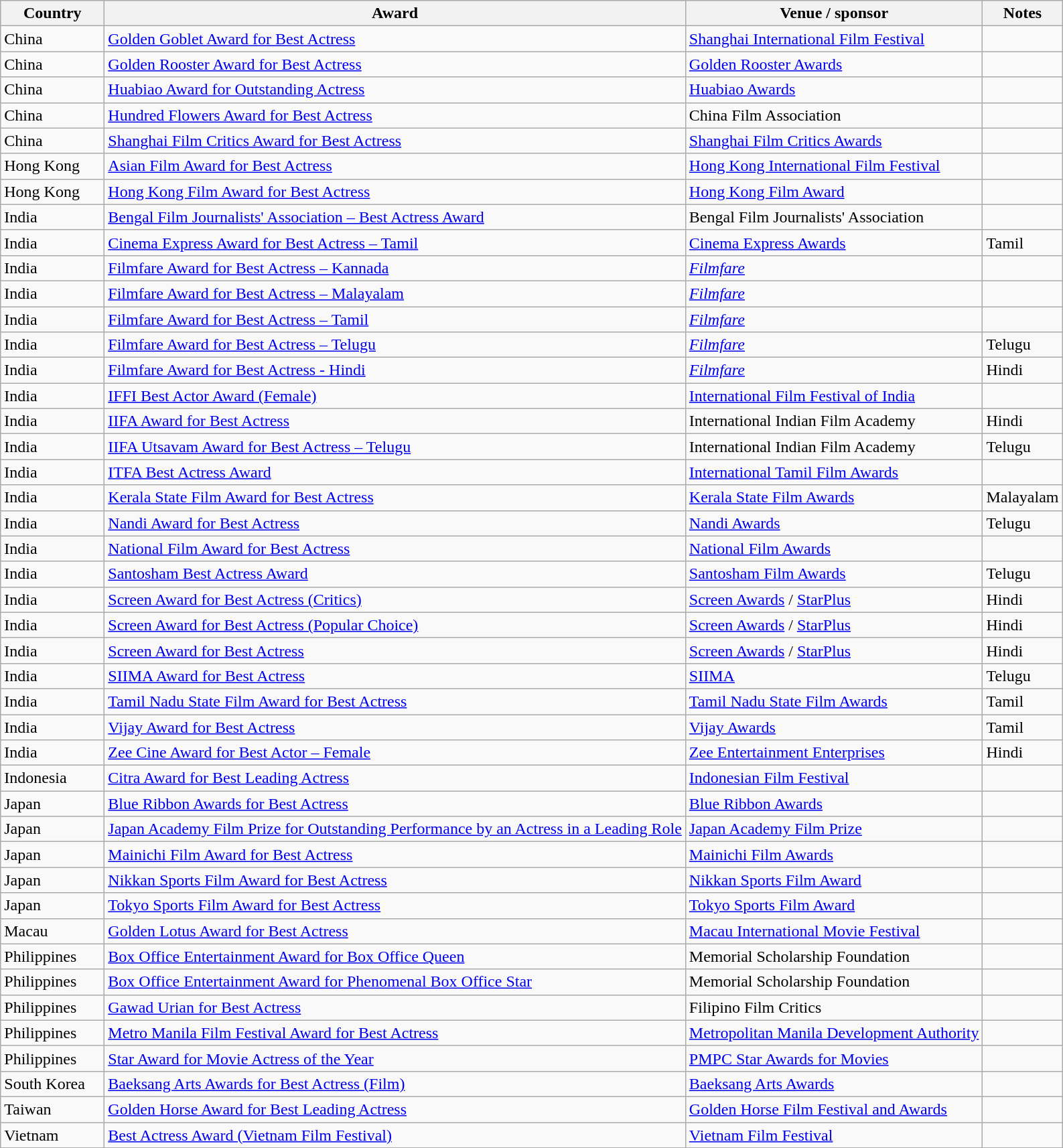<table class="wikitable sortable">
<tr>
<th style="width:6em;">Country</th>
<th>Award</th>
<th>Venue / sponsor</th>
<th>Notes</th>
</tr>
<tr>
<td>China</td>
<td><a href='#'>Golden Goblet Award for Best Actress</a></td>
<td><a href='#'>Shanghai International Film Festival</a></td>
<td></td>
</tr>
<tr>
<td>China</td>
<td><a href='#'>Golden Rooster Award for Best Actress</a></td>
<td><a href='#'>Golden Rooster Awards</a></td>
<td></td>
</tr>
<tr>
<td>China</td>
<td><a href='#'>Huabiao Award for Outstanding Actress</a></td>
<td><a href='#'>Huabiao Awards</a></td>
<td></td>
</tr>
<tr>
<td>China</td>
<td><a href='#'>Hundred Flowers Award for Best Actress</a></td>
<td>China Film Association</td>
<td></td>
</tr>
<tr>
<td>China</td>
<td><a href='#'>Shanghai Film Critics Award for Best Actress</a></td>
<td><a href='#'>Shanghai Film Critics Awards</a></td>
<td></td>
</tr>
<tr>
<td>Hong Kong</td>
<td><a href='#'>Asian Film Award for Best Actress</a></td>
<td><a href='#'>Hong Kong International Film Festival</a></td>
<td></td>
</tr>
<tr>
<td>Hong Kong</td>
<td><a href='#'>Hong Kong Film Award for Best Actress</a></td>
<td><a href='#'>Hong Kong Film Award</a></td>
<td></td>
</tr>
<tr>
<td>India</td>
<td><a href='#'>Bengal Film Journalists' Association – Best Actress Award</a></td>
<td>Bengal Film Journalists' Association</td>
<td></td>
</tr>
<tr>
<td>India</td>
<td><a href='#'>Cinema Express Award for Best Actress – Tamil</a></td>
<td><a href='#'>Cinema Express Awards</a></td>
<td>Tamil</td>
</tr>
<tr>
<td>India</td>
<td><a href='#'>Filmfare Award for Best Actress – Kannada</a></td>
<td><em><a href='#'>Filmfare</a></em></td>
<td></td>
</tr>
<tr>
<td>India</td>
<td><a href='#'>Filmfare Award for Best Actress – Malayalam</a></td>
<td><em><a href='#'>Filmfare</a></em></td>
<td></td>
</tr>
<tr>
<td>India</td>
<td><a href='#'>Filmfare Award for Best Actress – Tamil</a></td>
<td><em><a href='#'>Filmfare</a></em></td>
<td></td>
</tr>
<tr>
<td>India</td>
<td><a href='#'>Filmfare Award for Best Actress – Telugu</a></td>
<td><em><a href='#'>Filmfare</a></em></td>
<td>Telugu</td>
</tr>
<tr>
<td>India</td>
<td><a href='#'>Filmfare Award for Best Actress - Hindi</a></td>
<td><em><a href='#'>Filmfare</a></em></td>
<td>Hindi</td>
</tr>
<tr>
<td>India</td>
<td><a href='#'>IFFI Best Actor Award (Female)</a></td>
<td><a href='#'>International Film Festival of India</a></td>
<td></td>
</tr>
<tr>
<td>India</td>
<td><a href='#'>IIFA Award for Best Actress</a></td>
<td>International Indian Film Academy</td>
<td>Hindi</td>
</tr>
<tr>
<td>India</td>
<td><a href='#'>IIFA Utsavam Award for Best Actress – Telugu</a></td>
<td>International Indian Film Academy</td>
<td>Telugu</td>
</tr>
<tr>
<td>India</td>
<td><a href='#'>ITFA Best Actress Award</a></td>
<td><a href='#'>International Tamil Film Awards</a></td>
<td></td>
</tr>
<tr>
<td>India</td>
<td><a href='#'>Kerala State Film Award for Best Actress</a></td>
<td><a href='#'>Kerala State Film Awards</a></td>
<td>Malayalam</td>
</tr>
<tr>
<td>India</td>
<td><a href='#'>Nandi Award for Best Actress</a></td>
<td><a href='#'>Nandi Awards</a></td>
<td>Telugu</td>
</tr>
<tr>
<td>India</td>
<td><a href='#'>National Film Award for Best Actress</a></td>
<td><a href='#'>National Film Awards</a></td>
<td></td>
</tr>
<tr>
<td>India</td>
<td><a href='#'>Santosham Best Actress Award</a></td>
<td><a href='#'>Santosham Film Awards</a></td>
<td>Telugu</td>
</tr>
<tr>
<td>India</td>
<td><a href='#'>Screen Award for Best Actress (Critics)</a></td>
<td><a href='#'>Screen Awards</a> / <a href='#'>StarPlus</a></td>
<td>Hindi</td>
</tr>
<tr>
<td>India</td>
<td><a href='#'>Screen Award for Best Actress (Popular Choice)</a></td>
<td><a href='#'>Screen Awards</a> / <a href='#'>StarPlus</a></td>
<td>Hindi</td>
</tr>
<tr>
<td>India</td>
<td><a href='#'>Screen Award for Best Actress</a></td>
<td><a href='#'>Screen Awards</a> / <a href='#'>StarPlus</a></td>
<td>Hindi</td>
</tr>
<tr>
<td>India</td>
<td><a href='#'>SIIMA Award for Best Actress</a></td>
<td><a href='#'>SIIMA</a></td>
<td>Telugu</td>
</tr>
<tr>
<td>India</td>
<td><a href='#'>Tamil Nadu State Film Award for Best Actress</a></td>
<td><a href='#'>Tamil Nadu State Film Awards</a></td>
<td>Tamil</td>
</tr>
<tr>
<td>India</td>
<td><a href='#'>Vijay Award for Best Actress</a></td>
<td><a href='#'>Vijay Awards</a></td>
<td>Tamil</td>
</tr>
<tr>
<td>India</td>
<td><a href='#'>Zee Cine Award for Best Actor – Female</a></td>
<td><a href='#'>Zee Entertainment Enterprises</a></td>
<td>Hindi</td>
</tr>
<tr>
<td>Indonesia</td>
<td><a href='#'>Citra Award for Best Leading Actress</a></td>
<td><a href='#'>Indonesian Film Festival</a></td>
<td></td>
</tr>
<tr>
<td>Japan</td>
<td><a href='#'>Blue Ribbon Awards for Best Actress</a></td>
<td><a href='#'>Blue Ribbon Awards</a></td>
<td></td>
</tr>
<tr>
<td>Japan</td>
<td><a href='#'>Japan Academy Film Prize for Outstanding Performance by an Actress in a Leading Role</a></td>
<td><a href='#'>Japan Academy Film Prize</a></td>
<td></td>
</tr>
<tr>
<td>Japan</td>
<td><a href='#'>Mainichi Film Award for Best Actress</a></td>
<td><a href='#'>Mainichi Film Awards</a></td>
<td></td>
</tr>
<tr>
<td>Japan</td>
<td><a href='#'>Nikkan Sports Film Award for Best Actress</a></td>
<td><a href='#'>Nikkan Sports Film Award</a></td>
<td></td>
</tr>
<tr>
<td>Japan</td>
<td><a href='#'>Tokyo Sports Film Award for Best Actress</a></td>
<td><a href='#'>Tokyo Sports Film Award</a></td>
<td></td>
</tr>
<tr>
<td>Macau</td>
<td><a href='#'>Golden Lotus Award for Best Actress</a></td>
<td><a href='#'>Macau International Movie Festival</a></td>
<td></td>
</tr>
<tr>
<td>Philippines</td>
<td><a href='#'>Box Office Entertainment Award for Box Office Queen</a></td>
<td>Memorial Scholarship Foundation</td>
<td></td>
</tr>
<tr>
<td>Philippines</td>
<td><a href='#'>Box Office Entertainment Award for Phenomenal Box Office Star</a></td>
<td>Memorial Scholarship Foundation</td>
<td></td>
</tr>
<tr>
<td>Philippines</td>
<td><a href='#'>Gawad Urian for Best Actress</a></td>
<td>Filipino Film Critics</td>
<td></td>
</tr>
<tr>
<td>Philippines</td>
<td><a href='#'>Metro Manila Film Festival Award for Best Actress</a></td>
<td><a href='#'>Metropolitan Manila Development Authority</a></td>
<td></td>
</tr>
<tr>
<td>Philippines</td>
<td><a href='#'>Star Award for Movie Actress of the Year</a></td>
<td><a href='#'>PMPC Star Awards for Movies</a></td>
<td></td>
</tr>
<tr>
<td>South Korea</td>
<td><a href='#'>Baeksang Arts Awards for Best Actress (Film)</a></td>
<td><a href='#'>Baeksang Arts Awards</a></td>
<td></td>
</tr>
<tr>
<td>Taiwan</td>
<td><a href='#'>Golden Horse Award for Best Leading Actress</a></td>
<td><a href='#'>Golden Horse Film Festival and Awards</a></td>
<td></td>
</tr>
<tr>
<td>Vietnam</td>
<td><a href='#'>Best Actress Award (Vietnam Film Festival)</a></td>
<td><a href='#'>Vietnam Film Festival</a></td>
<td></td>
</tr>
</table>
